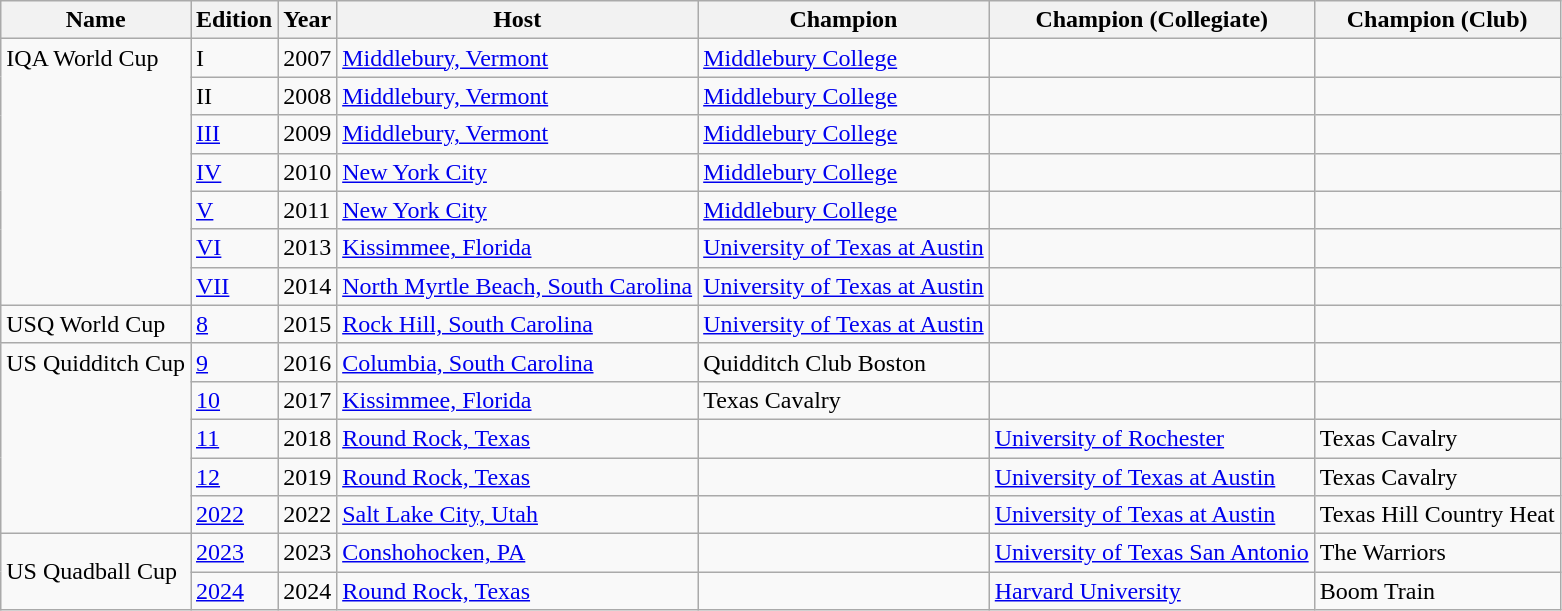<table class="wikitable">
<tr>
<th>Name</th>
<th>Edition</th>
<th>Year</th>
<th>Host</th>
<th>Champion</th>
<th>Champion (Collegiate)</th>
<th>Champion (Club)</th>
</tr>
<tr>
<td rowspan="7" style="vertical-align:top;">IQA World Cup</td>
<td>I</td>
<td>2007</td>
<td> <a href='#'>Middlebury, Vermont</a></td>
<td> <a href='#'>Middlebury College</a></td>
<td></td>
<td></td>
</tr>
<tr>
<td>II</td>
<td>2008</td>
<td> <a href='#'>Middlebury, Vermont</a></td>
<td> <a href='#'>Middlebury College</a></td>
<td></td>
<td></td>
</tr>
<tr>
<td><a href='#'>III</a></td>
<td>2009</td>
<td> <a href='#'>Middlebury, Vermont</a></td>
<td> <a href='#'>Middlebury College</a></td>
<td></td>
<td></td>
</tr>
<tr>
<td><a href='#'>IV</a></td>
<td>2010</td>
<td> <a href='#'>New York City</a></td>
<td> <a href='#'>Middlebury College</a></td>
<td></td>
<td></td>
</tr>
<tr>
<td><a href='#'>V</a></td>
<td>2011</td>
<td> <a href='#'>New York City</a></td>
<td> <a href='#'>Middlebury College</a></td>
<td></td>
<td></td>
</tr>
<tr>
<td><a href='#'>VI</a></td>
<td>2013</td>
<td> <a href='#'>Kissimmee, Florida</a></td>
<td> <a href='#'>University of Texas at Austin</a></td>
<td></td>
<td></td>
</tr>
<tr>
<td><a href='#'>VII</a></td>
<td>2014</td>
<td> <a href='#'>North Myrtle Beach, South Carolina</a></td>
<td> <a href='#'>University of Texas at Austin</a></td>
<td></td>
<td></td>
</tr>
<tr>
<td rowspan="1" style="vertical-align:top;">USQ World Cup</td>
<td><a href='#'>8</a></td>
<td>2015</td>
<td> <a href='#'>Rock Hill, South Carolina</a></td>
<td> <a href='#'>University of Texas at Austin</a></td>
<td></td>
<td></td>
</tr>
<tr>
<td rowspan="5" style="vertical-align:top;">US Quidditch Cup</td>
<td><a href='#'>9</a></td>
<td>2016</td>
<td> <a href='#'>Columbia, South Carolina</a></td>
<td> Quidditch Club Boston</td>
<td></td>
<td></td>
</tr>
<tr>
<td><a href='#'>10</a></td>
<td>2017</td>
<td> <a href='#'>Kissimmee, Florida</a></td>
<td> Texas Cavalry</td>
<td></td>
<td></td>
</tr>
<tr>
<td><a href='#'>11</a></td>
<td>2018</td>
<td> <a href='#'>Round Rock, Texas</a></td>
<td></td>
<td> <a href='#'>University of Rochester</a></td>
<td> Texas Cavalry</td>
</tr>
<tr>
<td><a href='#'>12</a></td>
<td>2019</td>
<td> <a href='#'>Round Rock, Texas</a></td>
<td></td>
<td> <a href='#'>University of Texas at Austin</a></td>
<td> Texas Cavalry</td>
</tr>
<tr>
<td><a href='#'>2022</a></td>
<td>2022</td>
<td> <a href='#'>Salt Lake City, Utah</a></td>
<td></td>
<td> <a href='#'>University of Texas at Austin</a></td>
<td> Texas Hill Country Heat</td>
</tr>
<tr>
<td rowspan="2">US Quadball Cup</td>
<td><a href='#'>2023</a></td>
<td>2023</td>
<td> <a href='#'>Conshohocken, PA</a></td>
<td></td>
<td> <a href='#'>University of Texas San Antonio</a></td>
<td> The Warriors</td>
</tr>
<tr>
<td><a href='#'>2024</a></td>
<td>2024</td>
<td> <a href='#'>Round Rock, Texas</a></td>
<td></td>
<td> <a href='#'>Harvard University</a></td>
<td> Boom Train</td>
</tr>
</table>
